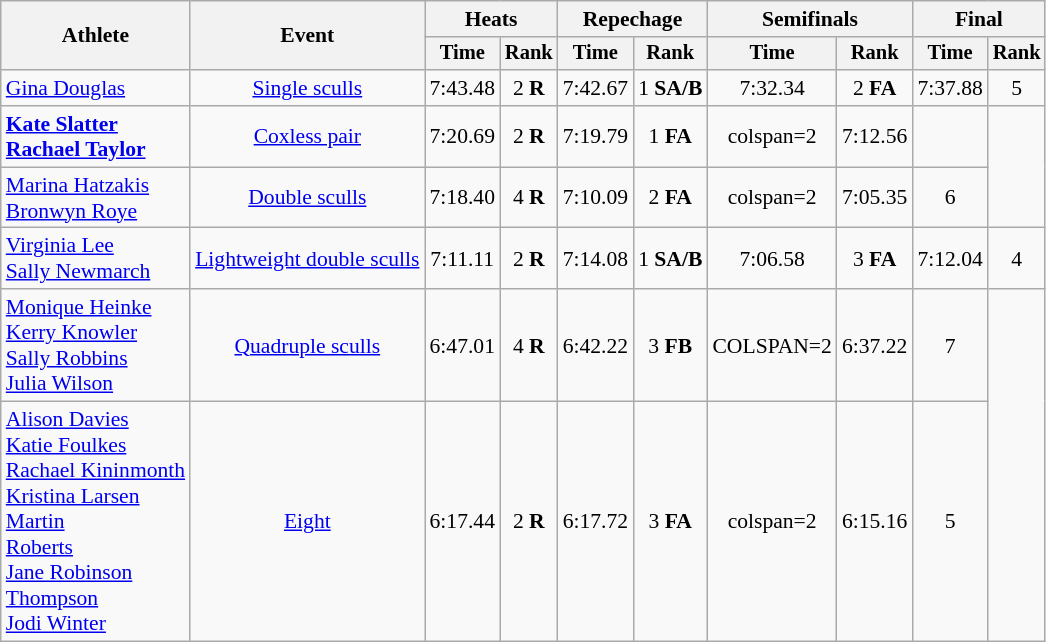<table class="wikitable" style="font-size:90%">
<tr>
<th rowspan="2">Athlete</th>
<th rowspan="2">Event</th>
<th colspan="2">Heats</th>
<th colspan="2">Repechage</th>
<th colspan="2">Semifinals</th>
<th colspan="2">Final</th>
</tr>
<tr style="font-size:95%">
<th>Time</th>
<th>Rank</th>
<th>Time</th>
<th>Rank</th>
<th>Time</th>
<th>Rank</th>
<th>Time</th>
<th>Rank</th>
</tr>
<tr align=center>
<td align=left><a href='#'>Gina Douglas</a></td>
<td><a href='#'>Single sculls</a></td>
<td>7:43.48</td>
<td>2 <strong>R</strong></td>
<td>7:42.67</td>
<td>1 <strong>SA/B</strong></td>
<td>7:32.34</td>
<td>2 <strong>FA</strong></td>
<td>7:37.88</td>
<td>5</td>
</tr>
<tr align=center>
<td align=left><strong><a href='#'>Kate Slatter</a><br><a href='#'>Rachael Taylor</a></strong></td>
<td><a href='#'>Coxless pair</a></td>
<td>7:20.69</td>
<td>2 <strong>R</strong></td>
<td>7:19.79</td>
<td>1 <strong>FA</strong></td>
<td>colspan=2 </td>
<td>7:12.56</td>
<td></td>
</tr>
<tr align=center>
<td align=left><a href='#'>Marina Hatzakis</a><br><a href='#'>Bronwyn Roye</a></td>
<td><a href='#'>Double sculls</a></td>
<td>7:18.40</td>
<td>4 <strong>R</strong></td>
<td>7:10.09</td>
<td>2 <strong>FA</strong></td>
<td>colspan=2 </td>
<td>7:05.35</td>
<td>6</td>
</tr>
<tr align=center>
<td align=left><a href='#'>Virginia Lee</a><br><a href='#'>Sally Newmarch</a></td>
<td><a href='#'>Lightweight double sculls</a></td>
<td>7:11.11</td>
<td>2 <strong>R</strong></td>
<td>7:14.08</td>
<td>1 <strong>SA/B</strong></td>
<td>7:06.58</td>
<td>3 <strong>FA</strong></td>
<td>7:12.04</td>
<td>4</td>
</tr>
<tr align=center>
<td align=left><a href='#'>Monique Heinke</a><br> <a href='#'>Kerry Knowler</a><br> <a href='#'>Sally Robbins</a><br> <a href='#'>Julia Wilson</a></td>
<td><a href='#'>Quadruple sculls</a></td>
<td>6:47.01</td>
<td>4 <strong>R</strong></td>
<td>6:42.22</td>
<td>3 <strong>FB</strong></td>
<td>COLSPAN=2 </td>
<td>6:37.22</td>
<td>7</td>
</tr>
<tr align=center>
<td align=left><a href='#'>Alison Davies</a><br> <a href='#'>Katie Foulkes</a><br> <a href='#'>Rachael Kininmonth</a><br> <a href='#'>Kristina Larsen</a><br> <a href='#'>Martin</a><br> <a href='#'>Roberts</a><br> <a href='#'>Jane Robinson</a><br> <a href='#'>Thompson</a><br> <a href='#'>Jodi Winter</a></td>
<td><a href='#'>Eight</a></td>
<td>6:17.44</td>
<td>2 <strong>R</strong></td>
<td>6:17.72</td>
<td>3 <strong>FA</strong></td>
<td>colspan=2 </td>
<td>6:15.16</td>
<td>5</td>
</tr>
</table>
